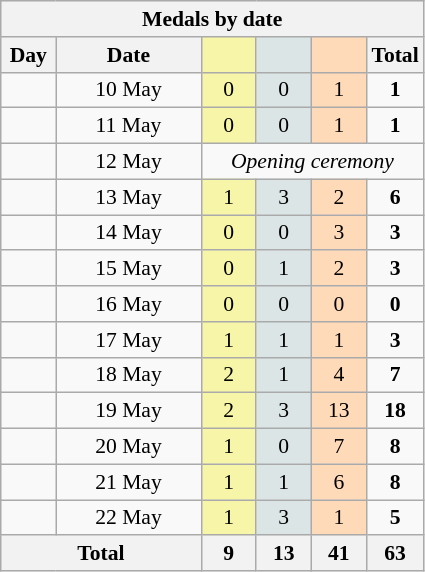<table class="wikitable" style="font-size:90%; text-align:center;">
<tr style="background:#efefef;">
<th colspan=6><strong>Medals by date</strong></th>
</tr>
<tr>
<th width=30><strong>Day</strong></th>
<th width=90><strong>Date</strong></th>
<th width=30 style="background:#F7F6A8;"></th>
<th width=30 style="background:#DCE5E5;"></th>
<th width=30 style="background:#FFDAB9;"></th>
<th width=30><strong>Total</strong></th>
</tr>
<tr>
<td></td>
<td>10 May</td>
<td style="background:#F7F6A8;">0</td>
<td style="background:#DCE5E5;">0</td>
<td style="background:#FFDAB9;">1</td>
<td><strong>1</strong></td>
</tr>
<tr>
<td></td>
<td>11 May</td>
<td style="background:#F7F6A8;">0</td>
<td style="background:#DCE5E5;">0</td>
<td style="background:#FFDAB9;">1</td>
<td><strong>1</strong></td>
</tr>
<tr>
<td></td>
<td>12 May</td>
<td colspan="4" style="text-align:left center ;"> <em>Opening ceremony</em></td>
</tr>
<tr>
<td></td>
<td>13 May</td>
<td style="background:#F7F6A8;">1</td>
<td style="background:#DCE5E5;">3</td>
<td style="background:#FFDAB9;">2</td>
<td><strong>6</strong></td>
</tr>
<tr>
<td></td>
<td>14 May</td>
<td style="background:#F7F6A8;">0</td>
<td style="background:#DCE5E5;">0</td>
<td style="background:#FFDAB9;">3</td>
<td><strong>3</strong></td>
</tr>
<tr>
<td></td>
<td>15 May</td>
<td style="background:#F7F6A8;">0</td>
<td style="background:#DCE5E5;">1</td>
<td style="background:#FFDAB9;">2</td>
<td><strong>3</strong></td>
</tr>
<tr>
<td></td>
<td>16 May</td>
<td style="background:#F7F6A8;">0</td>
<td style="background:#DCE5E5;">0</td>
<td style="background:#FFDAB9;">0</td>
<td><strong>0</strong></td>
</tr>
<tr>
<td></td>
<td>17 May</td>
<td style="background:#F7F6A8;">1</td>
<td style="background:#DCE5E5;">1</td>
<td style="background:#FFDAB9;">1</td>
<td><strong>3</strong></td>
</tr>
<tr>
<td></td>
<td>18 May</td>
<td style="background:#F7F6A8;">2</td>
<td style="background:#DCE5E5;">1</td>
<td style="background:#FFDAB9;">4</td>
<td><strong>7</strong></td>
</tr>
<tr>
<td></td>
<td>19 May</td>
<td style="background:#F7F6A8;">2</td>
<td style="background:#DCE5E5;">3</td>
<td style="background:#FFDAB9;">13</td>
<td><strong>18</strong></td>
</tr>
<tr>
<td></td>
<td>20 May</td>
<td style="background:#F7F6A8;">1</td>
<td style="background:#DCE5E5;">0</td>
<td style="background:#FFDAB9;">7</td>
<td><strong>8</strong></td>
</tr>
<tr>
<td></td>
<td>21 May</td>
<td style="background:#F7F6A8;">1</td>
<td style="background:#DCE5E5;">1</td>
<td style="background:#FFDAB9;">6</td>
<td><strong>8</strong></td>
</tr>
<tr>
<td></td>
<td>22 May</td>
<td style="background:#F7F6A8;">1</td>
<td style="background:#DCE5E5;">3</td>
<td style="background:#FFDAB9;">1</td>
<td><strong>5</strong></td>
</tr>
<tr>
<th colspan="2"><strong>Total</strong></th>
<th><strong>9</strong></th>
<th><strong>13</strong></th>
<th><strong>41</strong></th>
<th><strong>63</strong></th>
</tr>
</table>
